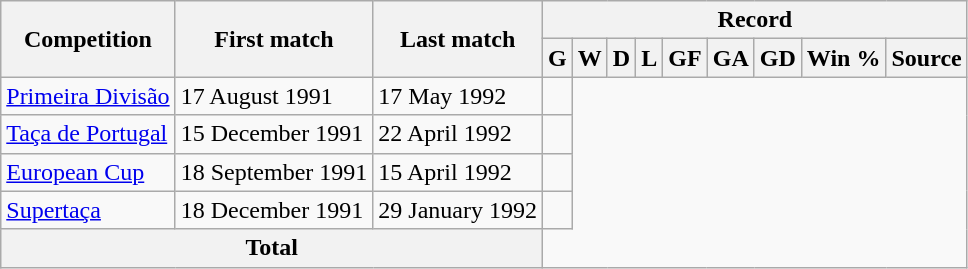<table class="wikitable" style="text-align: center">
<tr>
<th rowspan="2">Competition</th>
<th rowspan="2">First match</th>
<th rowspan="2">Last match</th>
<th colspan="9">Record</th>
</tr>
<tr>
<th>G</th>
<th>W</th>
<th>D</th>
<th>L</th>
<th>GF</th>
<th>GA</th>
<th>GD</th>
<th>Win %</th>
<th>Source</th>
</tr>
<tr>
<td align=left><a href='#'>Primeira Divisão</a></td>
<td align=left>17 August 1991</td>
<td align=left>17 May 1992<br></td>
<td align=left></td>
</tr>
<tr>
<td align=left><a href='#'>Taça de Portugal</a></td>
<td align=left>15 December 1991</td>
<td align=left>22 April 1992<br></td>
<td align=left></td>
</tr>
<tr>
<td align=left><a href='#'>European Cup</a></td>
<td align=left>18 September 1991</td>
<td align=left>15 April 1992<br></td>
<td align=left></td>
</tr>
<tr>
<td align=left><a href='#'>Supertaça</a></td>
<td align=left>18 December 1991</td>
<td align=left>29 January 1992<br></td>
<td align=left></td>
</tr>
<tr>
<th colspan="3">Total<br></th>
</tr>
</table>
